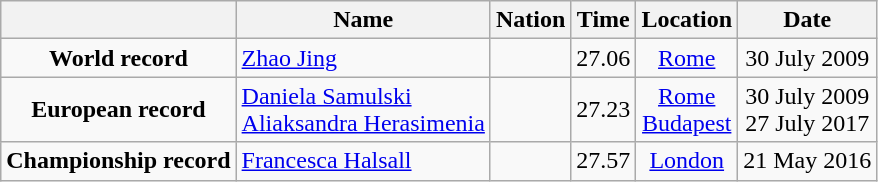<table class=wikitable style=text-align:center>
<tr>
<th></th>
<th>Name</th>
<th>Nation</th>
<th>Time</th>
<th>Location</th>
<th>Date</th>
</tr>
<tr>
<td><strong>World record</strong></td>
<td align=left><a href='#'>Zhao Jing</a></td>
<td align=left></td>
<td align=left>27.06</td>
<td><a href='#'>Rome</a></td>
<td>30 July 2009</td>
</tr>
<tr>
<td><strong>European record</strong></td>
<td align=left><a href='#'>Daniela Samulski</a><br><a href='#'>Aliaksandra Herasimenia</a></td>
<td align=left><br></td>
<td align=left>27.23</td>
<td><a href='#'>Rome</a><br><a href='#'>Budapest</a></td>
<td>30 July 2009<br>27 July 2017</td>
</tr>
<tr>
<td><strong>Championship record</strong></td>
<td align=left><a href='#'>Francesca Halsall</a></td>
<td align=left></td>
<td align=left>27.57</td>
<td><a href='#'>London</a></td>
<td>21 May 2016</td>
</tr>
</table>
